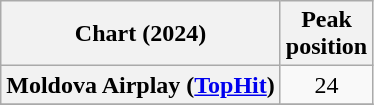<table class="wikitable plainrowheaders" style="text-align:center">
<tr>
<th scope="col">Chart (2024)</th>
<th scope="col">Peak<br>position</th>
</tr>
<tr>
<th scope="row">Moldova Airplay (<a href='#'>TopHit</a>)</th>
<td>24</td>
</tr>
<tr>
</tr>
</table>
